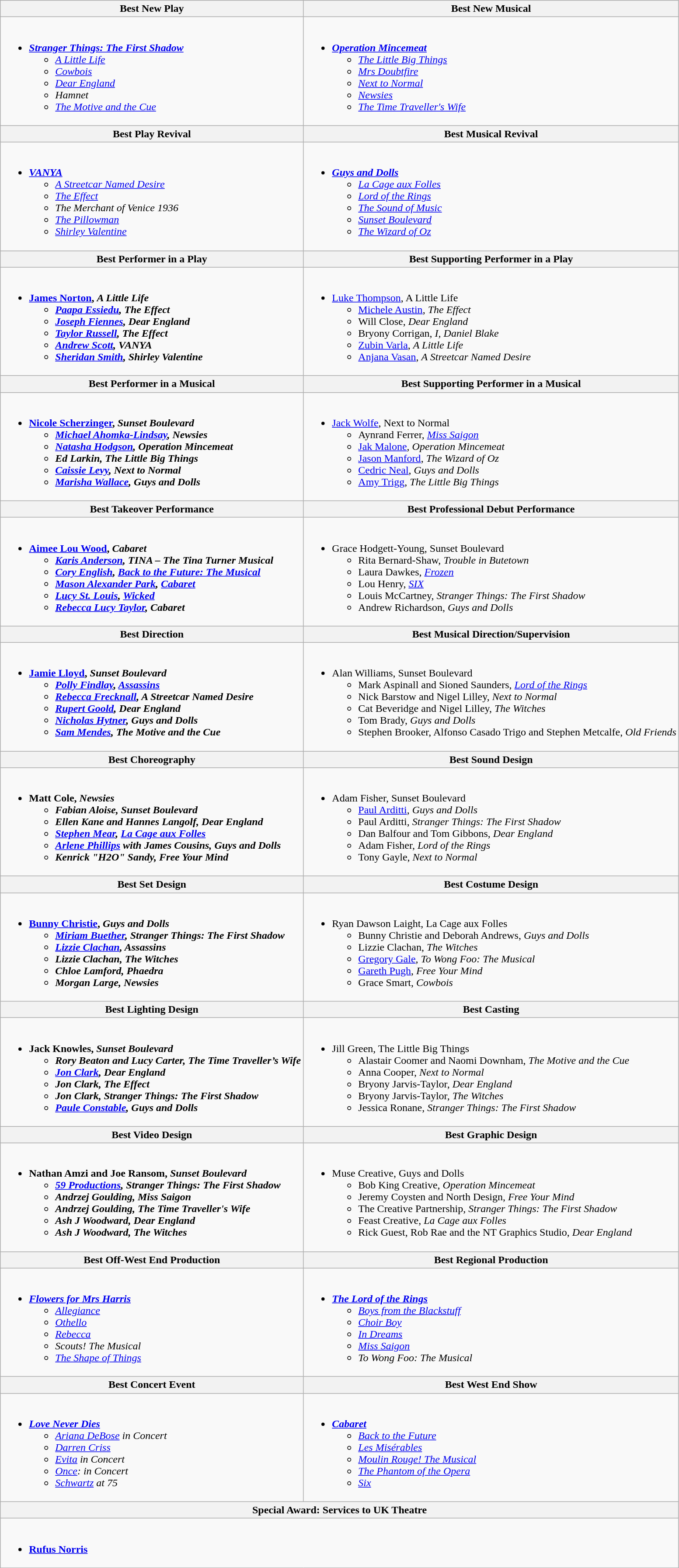<table class="wikitable">
<tr>
<th>Best New Play</th>
<th>Best New Musical</th>
</tr>
<tr>
<td valign="top"><br><ul><li><strong><em><a href='#'>Stranger Things: The First Shadow</a></em></strong><ul><li><em><a href='#'>A Little Life</a></em></li><li><em><a href='#'>Cowbois</a></em></li><li><em><a href='#'>Dear England</a></em></li><li><em>Hamnet</em></li><li><em><a href='#'>The Motive and the Cue</a></em></li></ul></li></ul></td>
<td valign="top"><br><ul><li><strong><em><a href='#'>Operation Mincemeat</a></em></strong><ul><li><em><a href='#'>The Little Big Things</a></em></li><li><em><a href='#'>Mrs Doubtfire</a></em></li><li><em><a href='#'>Next to Normal</a></em></li><li><em><a href='#'>Newsies</a></em></li><li><em><a href='#'>The Time Traveller's Wife</a></em></li></ul></li></ul></td>
</tr>
<tr>
<th>Best Play Revival</th>
<th>Best Musical Revival</th>
</tr>
<tr>
<td valign="top"><br><ul><li><strong><em><a href='#'>VANYA</a></em></strong><ul><li><em><a href='#'>A Streetcar Named Desire</a></em></li><li><em><a href='#'>The Effect</a></em></li><li><em>The Merchant of Venice 1936</em></li><li><em><a href='#'>The Pillowman</a></em></li><li><em><a href='#'>Shirley Valentine</a></em></li></ul></li></ul></td>
<td valign="top"><br><ul><li><strong><em><a href='#'>Guys and Dolls</a></em></strong><ul><li><em><a href='#'>La Cage aux Folles</a></em></li><li><em><a href='#'>Lord of the Rings</a></em></li><li><em><a href='#'>The Sound of Music</a></em></li><li><em><a href='#'>Sunset Boulevard</a></em></li><li><em><a href='#'>The Wizard of Oz</a></em></li></ul></li></ul></td>
</tr>
<tr>
<th>Best Performer in a Play</th>
<th>Best Supporting Performer in a Play</th>
</tr>
<tr>
<td valign="top"><br><ul><li><strong><a href='#'>James Norton</a>, <em>A Little Life<strong><em><ul><li><a href='#'>Paapa Essiedu</a>, </em>The Effect<em></li><li><a href='#'>Joseph Fiennes</a>, </em>Dear England<em></li><li><a href='#'>Taylor Russell</a>, </em>The Effect<em></li><li><a href='#'>Andrew Scott</a>, </em>VANYA<em></li><li><a href='#'>Sheridan Smith</a>, </em>Shirley Valentine<em></li></ul></li></ul></td>
<td valign="top"><br><ul><li></strong><a href='#'>Luke Thompson</a>, </em>A Little Life</em></strong><ul><li><a href='#'>Michele Austin</a>, <em>The Effect</em></li><li>Will Close, <em>Dear England</em></li><li>Bryony Corrigan, <em>I, Daniel Blake</em></li><li><a href='#'>Zubin Varla</a>, <em>A Little Life</em></li><li><a href='#'>Anjana Vasan</a>, <em>A Streetcar Named Desire</em></li></ul></li></ul></td>
</tr>
<tr>
<th>Best Performer in a Musical</th>
<th>Best Supporting Performer in a Musical</th>
</tr>
<tr>
<td valign="top"><br><ul><li><strong><a href='#'>Nicole Scherzinger</a>, <em>Sunset Boulevard<strong><em><ul><li><a href='#'>Michael Ahomka-Lindsay</a>, </em>Newsies<em></li><li><a href='#'>Natasha Hodgson</a>, </em>Operation Mincemeat<em></li><li>Ed Larkin, </em>The Little Big Things<em></li><li><a href='#'>Caissie Levy</a>, </em>Next to Normal<em></li><li><a href='#'>Marisha Wallace</a>, </em>Guys and Dolls<em></li></ul></li></ul></td>
<td valign="top"><br><ul><li></strong><a href='#'>Jack Wolfe</a>, </em>Next to Normal</em></strong><ul><li>Aynrand Ferrer, <em><a href='#'>Miss Saigon</a></em></li><li><a href='#'>Jak Malone</a>, <em>Operation Mincemeat</em></li><li><a href='#'>Jason Manford</a>, <em>The Wizard of Oz</em></li><li><a href='#'>Cedric Neal</a>, <em>Guys and Dolls</em></li><li><a href='#'>Amy Trigg</a>, <em>The Little Big Things</em></li></ul></li></ul></td>
</tr>
<tr>
<th>Best Takeover Performance</th>
<th>Best Professional Debut Performance</th>
</tr>
<tr>
<td valign="top"><br><ul><li><strong><a href='#'>Aimee Lou Wood</a>, <em>Cabaret<strong><em><ul><li><a href='#'>Karis Anderson</a>, </em>TINA – The Tina Turner Musical<em></li><li><a href='#'>Cory English</a>, </em><a href='#'>Back to the Future: The Musical</a><em></li><li><a href='#'>Mason Alexander Park</a>, </em><a href='#'>Cabaret</a><em></li><li><a href='#'>Lucy St. Louis</a>, </em><a href='#'>Wicked</a><em></li><li><a href='#'>Rebecca Lucy Taylor</a>, </em>Cabaret<em></li></ul></li></ul></td>
<td valign="top"><br><ul><li></strong>Grace Hodgett-Young, </em>Sunset Boulevard</em></strong><ul><li>Rita Bernard-Shaw, <em>Trouble in Butetown</em></li><li>Laura Dawkes, <em><a href='#'>Frozen</a></em></li><li>Lou Henry, <em><a href='#'>SIX</a></em></li><li>Louis McCartney, <em>Stranger Things: The First Shadow</em></li><li>Andrew Richardson, <em>Guys and Dolls</em></li></ul></li></ul></td>
</tr>
<tr>
<th>Best Direction</th>
<th>Best Musical Direction/Supervision</th>
</tr>
<tr>
<td valign="top"><br><ul><li><strong><a href='#'>Jamie Lloyd</a>, <em>Sunset Boulevard<strong><em><ul><li><a href='#'>Polly Findlay</a>, </em><a href='#'>Assassins</a><em></li><li><a href='#'>Rebecca Frecknall</a>, </em>A Streetcar Named Desire<em></li><li><a href='#'>Rupert Goold</a>, </em>Dear England<em></li><li><a href='#'>Nicholas Hytner</a>, </em>Guys and Dolls<em></li><li><a href='#'>Sam Mendes</a>, </em>The Motive and the Cue<em></li></ul></li></ul></td>
<td valign="top"><br><ul><li></strong>Alan Williams, </em>Sunset Boulevard</em></strong><ul><li>Mark Aspinall and Sioned Saunders, <em><a href='#'>Lord of the Rings</a></em></li><li>Nick Barstow and Nigel Lilley, <em>Next to Normal</em></li><li>Cat Beveridge and Nigel Lilley, <em>The Witches</em></li><li>Tom Brady, <em>Guys and Dolls</em></li><li>Stephen Brooker, Alfonso Casado Trigo and Stephen Metcalfe, <em>Old Friends</em></li></ul></li></ul></td>
</tr>
<tr>
<th>Best Choreography</th>
<th>Best Sound Design</th>
</tr>
<tr>
<td valign="top"><br><ul><li><strong>Matt Cole, <em>Newsies<strong><em><ul><li>Fabian Aloise, </em>Sunset Boulevard<em></li><li>Ellen Kane and Hannes Langolf, </em>Dear England<em></li><li><a href='#'>Stephen Mear</a>, </em><a href='#'>La Cage aux Folles</a><em></li><li><a href='#'>Arlene Phillips</a> with James Cousins, </em>Guys and Dolls<em></li><li>Kenrick "H2O" Sandy, </em>Free Your Mind<em></li></ul></li></ul></td>
<td valign="top"><br><ul><li></strong>Adam Fisher, </em>Sunset Boulevard</em></strong><ul><li><a href='#'>Paul Arditti</a>, <em>Guys and Dolls</em></li><li>Paul Arditti, <em>Stranger Things: The First Shadow</em></li><li>Dan Balfour and Tom Gibbons, <em>Dear England</em></li><li>Adam Fisher, <em>Lord of the Rings</em></li><li>Tony Gayle, <em>Next to Normal</em></li></ul></li></ul></td>
</tr>
<tr>
<th>Best Set Design</th>
<th>Best Costume Design</th>
</tr>
<tr>
<td valign="top"><br><ul><li><strong><a href='#'>Bunny Christie</a>, <em>Guys and Dolls<strong><em><ul><li><a href='#'>Miriam Buether</a>, </em>Stranger Things: The First Shadow<em></li><li><a href='#'>Lizzie Clachan</a>, </em>Assassins<em></li><li>Lizzie Clachan, </em>The Witches<em></li><li>Chloe Lamford, </em>Phaedra<em></li><li>Morgan Large, </em>Newsies<em></li></ul></li></ul></td>
<td valign="top"><br><ul><li></strong>Ryan Dawson Laight, </em>La Cage aux Folles</em></strong><ul><li>Bunny Christie and Deborah Andrews, <em>Guys and Dolls</em></li><li>Lizzie Clachan, <em>The Witches</em></li><li><a href='#'>Gregory Gale</a>, <em>To Wong Foo: The Musical</em></li><li><a href='#'>Gareth Pugh</a>, <em>Free Your Mind</em></li><li>Grace Smart, <em>Cowbois</em></li></ul></li></ul></td>
</tr>
<tr>
<th>Best Lighting Design</th>
<th>Best Casting</th>
</tr>
<tr>
<td valign="top"><br><ul><li><strong>Jack Knowles, <em>Sunset Boulevard<strong><em><ul><li>Rory Beaton and Lucy Carter, </em>The Time Traveller’s Wife<em></li><li><a href='#'>Jon Clark</a>, </em>Dear England<em></li><li>Jon Clark, </em>The Effect<em></li><li>Jon Clark, </em>Stranger Things: The First Shadow<em></li><li><a href='#'>Paule Constable</a>, </em>Guys and Dolls<em></li></ul></li></ul></td>
<td valign="top"><br><ul><li></strong>Jill Green, </em>The Little Big Things</em></strong><ul><li>Alastair Coomer and Naomi Downham, <em>The Motive and the Cue</em></li><li>Anna Cooper, <em>Next to Normal</em></li><li>Bryony Jarvis-Taylor, <em>Dear England</em></li><li>Bryony Jarvis-Taylor, <em>The Witches</em></li><li>Jessica Ronane, <em>Stranger Things: The First Shadow</em></li></ul></li></ul></td>
</tr>
<tr>
<th>Best Video Design</th>
<th>Best Graphic Design</th>
</tr>
<tr>
<td valign="top"><br><ul><li><strong>Nathan Amzi and Joe Ransom, <em>Sunset Boulevard<strong><em><ul><li><a href='#'>59 Productions</a>, </em>Stranger Things: The First Shadow<em></li><li>Andrzej Goulding, </em>Miss Saigon<em></li><li>Andrzej Goulding, </em>The Time Traveller's Wife<em></li><li>Ash J Woodward, </em>Dear England<em></li><li>Ash J Woodward, </em>The Witches<em></li></ul></li></ul></td>
<td valign="top"><br><ul><li></strong>Muse Creative, </em>Guys and Dolls</em></strong><ul><li>Bob King Creative, <em>Operation Mincemeat</em></li><li>Jeremy Coysten and North Design, <em>Free Your Mind</em></li><li>The Creative Partnership, <em>Stranger Things: The First Shadow</em></li><li>Feast Creative, <em>La Cage aux Folles</em></li><li>Rick Guest, Rob Rae and the NT Graphics Studio, <em>Dear England</em></li></ul></li></ul></td>
</tr>
<tr>
<th>Best Off-West End Production</th>
<th>Best Regional Production</th>
</tr>
<tr>
<td valign="top"><br><ul><li><strong><em><a href='#'>Flowers for Mrs Harris</a></em></strong><ul><li><em><a href='#'>Allegiance</a></em></li><li><em><a href='#'>Othello</a></em></li><li><em><a href='#'>Rebecca</a></em></li><li><em>Scouts! The Musical</em></li><li><em><a href='#'>The Shape of Things</a></em></li></ul></li></ul></td>
<td valign="top"><br><ul><li><strong><em><a href='#'>The Lord of the Rings</a></em></strong><ul><li><em><a href='#'>Boys from the Blackstuff</a></em></li><li><em><a href='#'>Choir Boy</a></em></li><li><em><a href='#'>In Dreams</a></em></li><li><em><a href='#'>Miss Saigon</a></em></li><li><em>To Wong Foo: The Musical</em></li></ul></li></ul></td>
</tr>
<tr>
<th>Best Concert Event</th>
<th>Best West End Show</th>
</tr>
<tr>
<td valign="top"><br><ul><li><strong><em><a href='#'>Love Never Dies</a></em></strong><ul><li><em><a href='#'>Ariana DeBose</a> in Concert</em></li><li><em><a href='#'>Darren Criss</a></em></li><li><em><a href='#'>Evita</a> in Concert</em></li><li><em><a href='#'>Once</a>: in Concert</em></li><li><em><a href='#'>Schwartz</a> at 75</em></li></ul></li></ul></td>
<td valign="top"><br><ul><li><strong><em><a href='#'>Cabaret</a></em></strong><ul><li><em><a href='#'>Back to the Future</a></em></li><li><em><a href='#'>Les Misérables</a></em></li><li><em><a href='#'>Moulin Rouge! The Musical</a></em></li><li><em><a href='#'>The Phantom of the Opera</a></em></li><li><em><a href='#'>Six</a></em></li></ul></li></ul></td>
</tr>
<tr>
<th colspan="2">Special Award: Services to UK Theatre</th>
</tr>
<tr>
<td valign="top" colspan="2"><br><ul><li><strong><a href='#'>Rufus Norris</a></strong></li></ul></td>
</tr>
</table>
